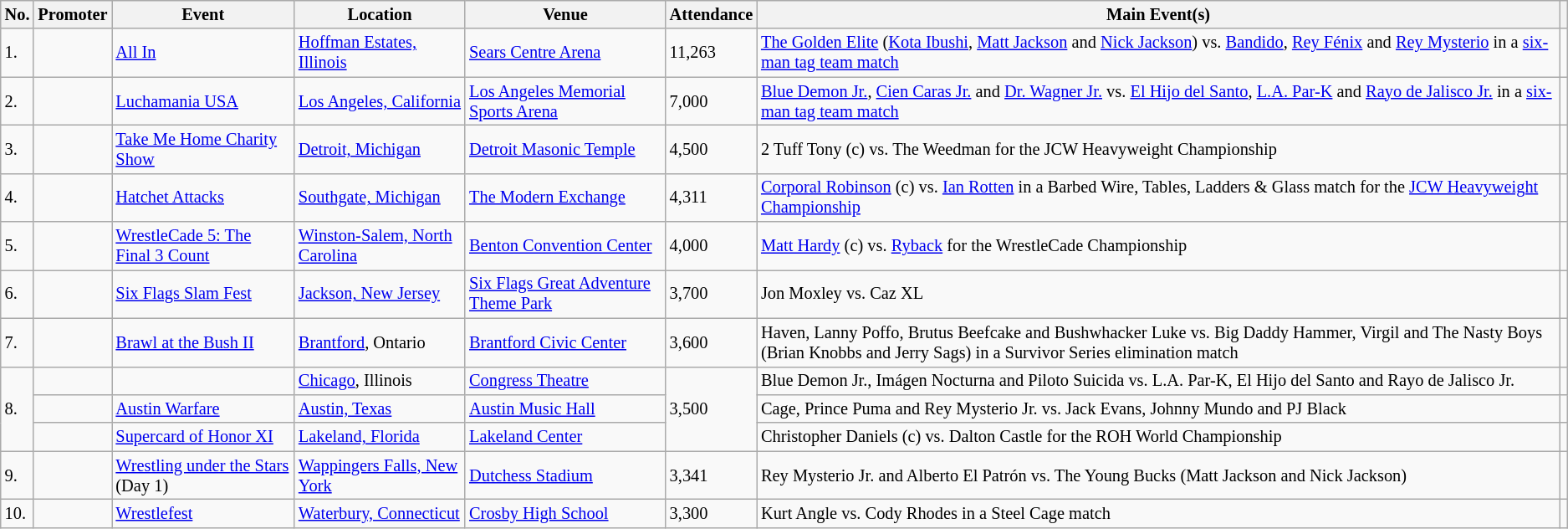<table class="wikitable sortable" style="font-size:85%;">
<tr>
<th>No.</th>
<th>Promoter</th>
<th>Event</th>
<th>Location</th>
<th>Venue</th>
<th>Attendance</th>
<th class=unsortable>Main Event(s)</th>
<th class=unsortable></th>
</tr>
<tr>
<td>1.</td>
<td></td>
<td><a href='#'>All In</a> <br> </td>
<td><a href='#'>Hoffman Estates, Illinois</a></td>
<td><a href='#'>Sears Centre Arena</a></td>
<td>11,263</td>
<td><a href='#'>The Golden Elite</a> (<a href='#'>Kota Ibushi</a>, <a href='#'>Matt Jackson</a> and <a href='#'>Nick Jackson</a>) vs. <a href='#'>Bandido</a>, <a href='#'>Rey Fénix</a> and <a href='#'>Rey Mysterio</a> in a <a href='#'>six-man tag team match</a></td>
<td></td>
</tr>
<tr>
<td>2.</td>
<td></td>
<td><a href='#'>Luchamania USA</a> <br> </td>
<td><a href='#'>Los Angeles, California</a></td>
<td><a href='#'>Los Angeles Memorial Sports Arena</a></td>
<td>7,000</td>
<td><a href='#'>Blue Demon Jr.</a>, <a href='#'>Cien Caras Jr.</a> and <a href='#'>Dr. Wagner Jr.</a> vs. <a href='#'>El Hijo del Santo</a>, <a href='#'>L.A. Par-K</a> and <a href='#'>Rayo de Jalisco Jr.</a> in a <a href='#'>six-man tag team match</a></td>
<td></td>
</tr>
<tr>
<td>3.</td>
<td></td>
<td><a href='#'>Take Me Home Charity Show</a> <br> </td>
<td><a href='#'>Detroit, Michigan</a></td>
<td><a href='#'>Detroit Masonic Temple</a></td>
<td>4,500</td>
<td>2 Tuff Tony (c) vs. The Weedman for the JCW Heavyweight Championship</td>
<td></td>
</tr>
<tr>
<td>4.</td>
<td></td>
<td><a href='#'>Hatchet Attacks</a> <br> </td>
<td><a href='#'>Southgate, Michigan</a></td>
<td><a href='#'>The Modern Exchange</a></td>
<td>4,311</td>
<td><a href='#'>Corporal Robinson</a> (c) vs. <a href='#'>Ian Rotten</a> in a Barbed Wire, Tables, Ladders & Glass match for the <a href='#'>JCW Heavyweight Championship</a></td>
<td></td>
</tr>
<tr>
<td>5.</td>
<td></td>
<td><a href='#'>WrestleCade 5: The Final 3 Count</a> <br> </td>
<td><a href='#'>Winston-Salem, North Carolina</a></td>
<td><a href='#'>Benton Convention Center</a></td>
<td>4,000</td>
<td><a href='#'>Matt Hardy</a> (c) vs. <a href='#'>Ryback</a> for the WrestleCade Championship</td>
<td></td>
</tr>
<tr>
<td>6.</td>
<td></td>
<td><a href='#'>Six Flags Slam Fest</a> <br> </td>
<td><a href='#'>Jackson, New Jersey</a></td>
<td><a href='#'>Six Flags Great Adventure Theme Park</a></td>
<td>3,700</td>
<td>Jon Moxley vs. Caz XL</td>
<td></td>
</tr>
<tr>
<td>7.</td>
<td></td>
<td><a href='#'>Brawl at the Bush II</a> <br> </td>
<td><a href='#'>Brantford</a>, Ontario</td>
<td><a href='#'>Brantford Civic Center</a></td>
<td>3,600</td>
<td>Haven, Lanny Poffo, Brutus Beefcake and Bushwhacker Luke vs. Big Daddy Hammer, Virgil and The Nasty Boys (Brian Knobbs and Jerry Sags) in a Survivor Series elimination match</td>
<td></td>
</tr>
<tr>
<td rowspan="3">8.</td>
<td></td>
<td><br> </td>
<td><a href='#'>Chicago</a>, Illinois</td>
<td><a href='#'>Congress Theatre</a></td>
<td rowspan="3">3,500</td>
<td>Blue Demon Jr., Imágen Nocturna and Piloto Suicida vs. L.A. Par-K, El Hijo del Santo and Rayo de Jalisco Jr.</td>
<td></td>
</tr>
<tr>
<td></td>
<td><a href='#'>Austin Warfare</a> <br> </td>
<td><a href='#'>Austin, Texas</a></td>
<td><a href='#'>Austin Music Hall</a></td>
<td>Cage, Prince Puma and Rey Mysterio Jr. vs. Jack Evans, Johnny Mundo and PJ Black</td>
<td></td>
</tr>
<tr>
<td></td>
<td><a href='#'>Supercard of Honor XI</a> <br> </td>
<td><a href='#'>Lakeland, Florida</a></td>
<td><a href='#'>Lakeland Center</a></td>
<td>Christopher Daniels (c) vs. Dalton Castle for the ROH World Championship</td>
<td></td>
</tr>
<tr>
<td>9.</td>
<td></td>
<td><a href='#'>Wrestling under the Stars</a> (Day 1) <br> </td>
<td><a href='#'>Wappingers Falls, New York</a></td>
<td><a href='#'>Dutchess Stadium</a></td>
<td>3,341</td>
<td>Rey Mysterio Jr. and Alberto El Patrón vs. The Young Bucks (Matt Jackson and Nick Jackson)</td>
<td></td>
</tr>
<tr>
<td>10.</td>
<td></td>
<td><a href='#'>Wrestlefest</a> <br> </td>
<td><a href='#'>Waterbury, Connecticut</a></td>
<td><a href='#'>Crosby High School</a></td>
<td>3,300</td>
<td>Kurt Angle vs. Cody Rhodes in a Steel Cage match</td>
<td></td>
</tr>
</table>
